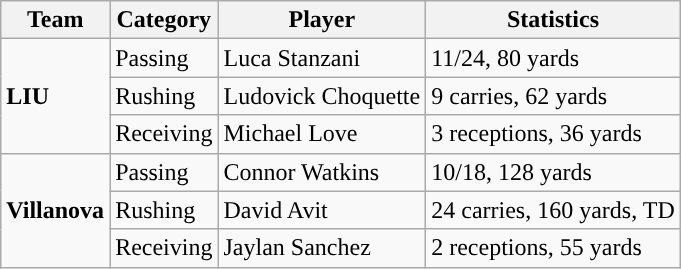<table class="wikitable" style="float: right;">
<tr>
<th>Team</th>
<th>Category</th>
<th>Player</th>
<th>Statistics</th>
</tr>
<tr>
<td rowspan=3><strong>LIU</strong></td>
<td>Passing</td>
<td>Luca Stanzani</td>
<td>11/24, 80 yards</td>
</tr>
<tr>
<td>Rushing</td>
<td>Ludovick Choquette</td>
<td>9 carries, 62 yards</td>
</tr>
<tr>
<td>Receiving</td>
<td>Michael Love</td>
<td>3 receptions, 36 yards</td>
</tr>
<tr>
<td rowspan=3><strong>Villanova</strong></td>
<td>Passing</td>
<td>Connor Watkins</td>
<td>10/18, 128 yards</td>
</tr>
<tr>
<td>Rushing</td>
<td>David Avit</td>
<td>24 carries, 160 yards, TD</td>
</tr>
<tr>
<td>Receiving</td>
<td>Jaylan Sanchez</td>
<td>2 receptions, 55 yards</td>
</tr>
</table>
